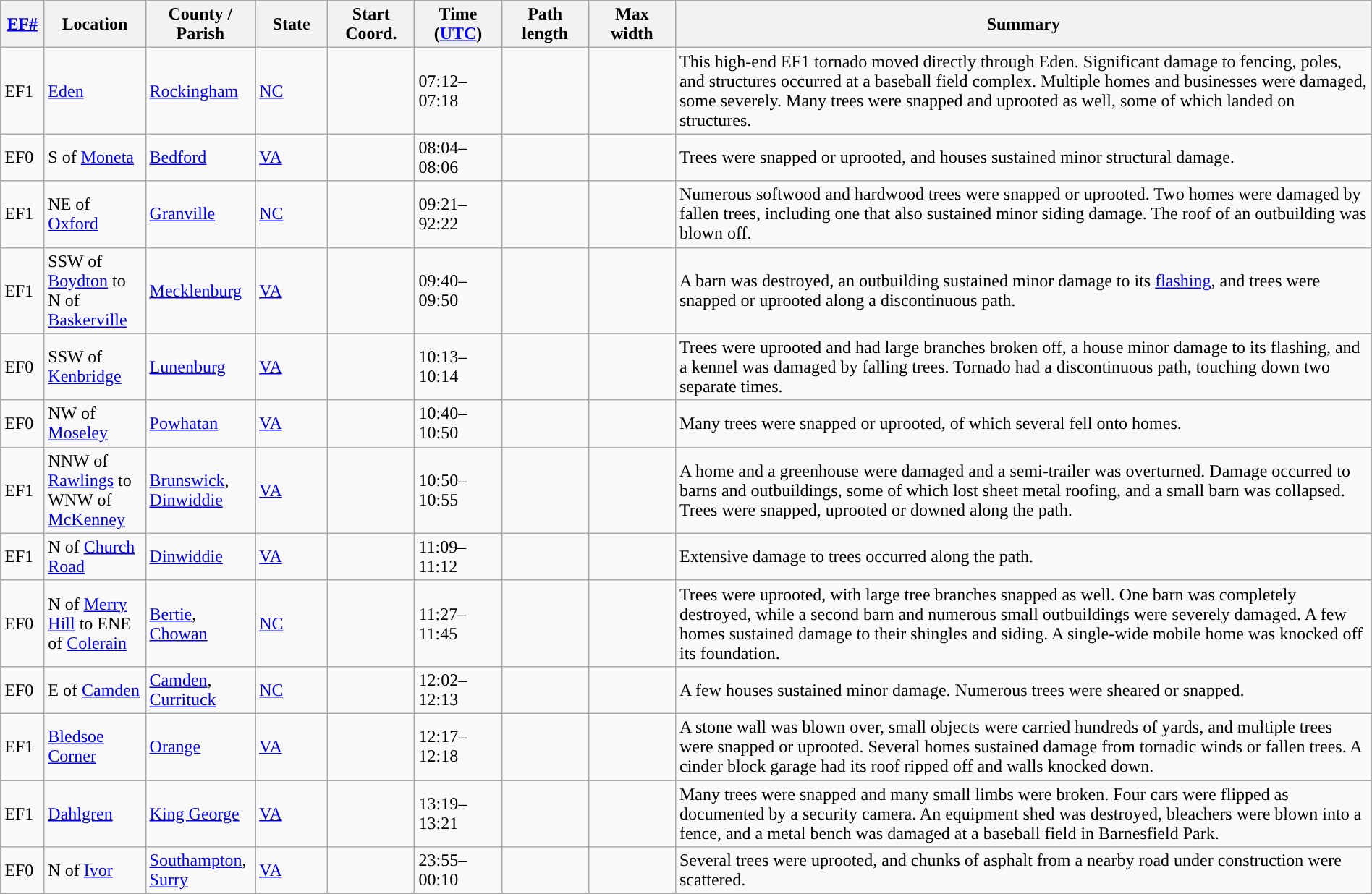<table class="wikitable sortable" style="width:100%;">
<tr>
<th scope="col"  style="width:3%; text-align:center;"><a href='#'>EF#</a></th>
<th scope="col"  style="width:7%; text-align:center;" class="unsortable">Location</th>
<th scope="col"  style="width:6%; text-align:center;" class="unsortable">County / Parish</th>
<th scope="col"  style="width:5%; text-align:center;">State</th>
<th scope="col"  style="width:6%; text-align:center;">Start Coord.</th>
<th scope="col"  style="width:6%; text-align:center;">Time (<a href='#'>UTC</a>)</th>
<th scope="col"  style="width:6%; text-align:center;">Path length</th>
<th scope="col"  style="width:6%; text-align:center;">Max width</th>
<th scope="col" class="unsortable" style="width:48%; text-align:center;">Summary</th>
</tr>
<tr>
<td>EF1</td>
<td><a href='#'>Eden</a></td>
<td><a href='#'>Rockingham</a></td>
<td><a href='#'>NC</a></td>
<td></td>
<td>07:12–07:18</td>
<td></td>
<td></td>
<td>This high-end EF1 tornado moved directly through Eden. Significant damage to fencing, poles, and structures occurred at a baseball field complex. Multiple homes and businesses were damaged, some severely. Many trees were snapped and uprooted as well, some of which landed on structures.</td>
</tr>
<tr>
<td>EF0</td>
<td>S of <a href='#'>Moneta</a></td>
<td><a href='#'>Bedford</a></td>
<td><a href='#'>VA</a></td>
<td></td>
<td>08:04–08:06</td>
<td></td>
<td></td>
<td>Trees were snapped or uprooted, and houses sustained minor structural damage.</td>
</tr>
<tr>
<td>EF1</td>
<td>NE of <a href='#'>Oxford</a></td>
<td><a href='#'>Granville</a></td>
<td><a href='#'>NC</a></td>
<td></td>
<td>09:21–92:22</td>
<td></td>
<td></td>
<td>Numerous softwood and hardwood trees were snapped or uprooted. Two homes were damaged by fallen trees, including one that also sustained minor siding damage. The roof of an outbuilding was blown off.</td>
</tr>
<tr>
<td>EF1</td>
<td>SSW of <a href='#'>Boydton</a> to N of <a href='#'>Baskerville</a></td>
<td><a href='#'>Mecklenburg</a></td>
<td><a href='#'>VA</a></td>
<td></td>
<td>09:40–09:50</td>
<td></td>
<td></td>
<td>A barn was destroyed, an outbuilding sustained minor damage to its <a href='#'>flashing</a>, and trees were snapped or uprooted along a discontinuous path.</td>
</tr>
<tr>
<td>EF0</td>
<td>SSW of <a href='#'>Kenbridge</a></td>
<td><a href='#'>Lunenburg</a></td>
<td><a href='#'>VA</a></td>
<td></td>
<td>10:13–10:14</td>
<td></td>
<td></td>
<td>Trees were uprooted and had large branches broken off, a house minor damage to its flashing, and a kennel was damaged by falling trees. Tornado had a discontinuous path, touching down two separate times.</td>
</tr>
<tr>
<td>EF0</td>
<td>NW of <a href='#'>Moseley</a></td>
<td><a href='#'>Powhatan</a></td>
<td><a href='#'>VA</a></td>
<td></td>
<td>10:40–10:50</td>
<td></td>
<td></td>
<td>Many trees were snapped or uprooted, of which several fell onto homes.</td>
</tr>
<tr>
<td>EF1</td>
<td>NNW of <a href='#'>Rawlings</a> to WNW of <a href='#'>McKenney</a></td>
<td><a href='#'>Brunswick</a>, <a href='#'>Dinwiddie</a></td>
<td><a href='#'>VA</a></td>
<td></td>
<td>10:50–10:55</td>
<td></td>
<td></td>
<td>A home and a greenhouse were damaged and a semi-trailer was overturned. Damage occurred to barns and outbuildings, some of which lost sheet metal roofing, and a small barn was collapsed. Trees were snapped, uprooted or downed along the path.</td>
</tr>
<tr>
<td>EF1</td>
<td>N of <a href='#'>Church Road</a></td>
<td><a href='#'>Dinwiddie</a></td>
<td><a href='#'>VA</a></td>
<td></td>
<td>11:09–11:12</td>
<td></td>
<td></td>
<td>Extensive damage to trees occurred along the path.</td>
</tr>
<tr>
<td>EF0</td>
<td>N of <a href='#'>Merry Hill</a> to ENE of <a href='#'>Colerain</a></td>
<td><a href='#'>Bertie</a>, <a href='#'>Chowan</a></td>
<td><a href='#'>NC</a></td>
<td></td>
<td>11:27–11:45</td>
<td></td>
<td></td>
<td>Trees were uprooted, with large tree branches snapped as well. One barn was completely destroyed, while a second barn and numerous small outbuildings were severely damaged. A few homes sustained damage to their shingles and siding. A single-wide mobile home was knocked off its foundation.</td>
</tr>
<tr>
<td>EF0</td>
<td>E of <a href='#'>Camden</a></td>
<td><a href='#'>Camden</a>, <a href='#'>Currituck</a></td>
<td><a href='#'>NC</a></td>
<td></td>
<td>12:02–12:13</td>
<td></td>
<td></td>
<td>A few houses sustained minor damage. Numerous trees were sheared or snapped.</td>
</tr>
<tr>
<td>EF1</td>
<td><a href='#'>Bledsoe Corner</a></td>
<td><a href='#'>Orange</a></td>
<td><a href='#'>VA</a></td>
<td></td>
<td>12:17–12:18</td>
<td></td>
<td></td>
<td>A stone wall was blown over, small objects were carried hundreds of yards, and multiple trees were snapped or uprooted. Several homes sustained damage from tornadic winds or fallen trees. A cinder block garage had its roof ripped off and walls knocked down.</td>
</tr>
<tr>
<td>EF1</td>
<td><a href='#'>Dahlgren</a></td>
<td><a href='#'>King George</a></td>
<td><a href='#'>VA</a></td>
<td></td>
<td>13:19–13:21</td>
<td></td>
<td></td>
<td>Many trees were snapped and many small limbs were broken. Four cars were flipped as documented by a security camera. An equipment shed was destroyed, bleachers were blown into a fence, and a metal bench was damaged at a baseball field in Barnesfield Park.</td>
</tr>
<tr>
<td>EF0</td>
<td>N of <a href='#'>Ivor</a></td>
<td><a href='#'>Southampton</a>, <a href='#'>Surry</a></td>
<td><a href='#'>VA</a></td>
<td></td>
<td>23:55–00:10</td>
<td></td>
<td></td>
<td>Several trees were uprooted, and chunks of asphalt from a nearby road under construction were scattered.</td>
</tr>
<tr>
</tr>
</table>
